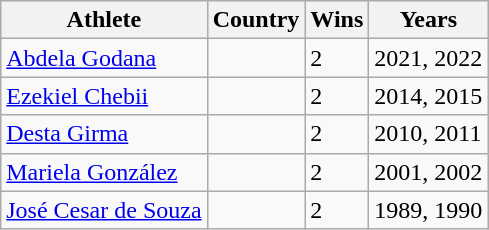<table class="wikitable">
<tr>
<th>Athlete</th>
<th>Country</th>
<th>Wins</th>
<th>Years</th>
</tr>
<tr>
<td><a href='#'>Abdela Godana</a></td>
<td></td>
<td>2</td>
<td>2021, 2022</td>
</tr>
<tr>
<td><a href='#'>Ezekiel Chebii</a></td>
<td></td>
<td>2</td>
<td>2014, 2015</td>
</tr>
<tr>
<td><a href='#'>Desta Girma</a></td>
<td></td>
<td>2</td>
<td>2010, 2011</td>
</tr>
<tr>
<td><a href='#'>Mariela González</a></td>
<td></td>
<td>2</td>
<td>2001, 2002</td>
</tr>
<tr>
<td><a href='#'>José Cesar de Souza</a></td>
<td></td>
<td>2</td>
<td>1989, 1990</td>
</tr>
</table>
